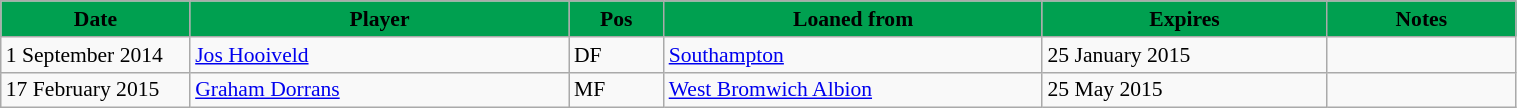<table class="wikitable"  style="font-size:90%; width:80%;">
<tr>
<th style="background:#00a050; color:black;  width:12.5%;">Date</th>
<th style="background:#00a050; color:black;  width:25%;">Player</th>
<th style="background:#00a050; color:black;  width:6.25%;">Pos</th>
<th style="background:#00a050; color:black;  width:25%;">Loaned from</th>
<th style="background:#00a050; color:black;  width:18.75%;">Expires</th>
<th style="background:#00a050; color:black;  width:12.5%;">Notes</th>
</tr>
<tr>
<td>1 September 2014</td>
<td> <a href='#'>Jos Hooiveld</a></td>
<td>DF</td>
<td> <a href='#'>Southampton</a></td>
<td>25 January 2015 </td>
<td></td>
</tr>
<tr>
<td>17 February 2015</td>
<td> <a href='#'>Graham Dorrans</a></td>
<td>MF</td>
<td> <a href='#'>West Bromwich Albion</a></td>
<td>25 May 2015</td>
<td></td>
</tr>
</table>
